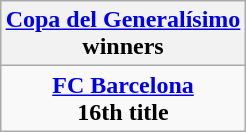<table class="wikitable" style="text-align: center; margin: 0 auto;">
<tr>
<th><a href='#'>Copa del Generalísimo</a><br>winners</th>
</tr>
<tr>
<td><strong><a href='#'>FC Barcelona</a></strong><br><strong>16th title</strong></td>
</tr>
</table>
